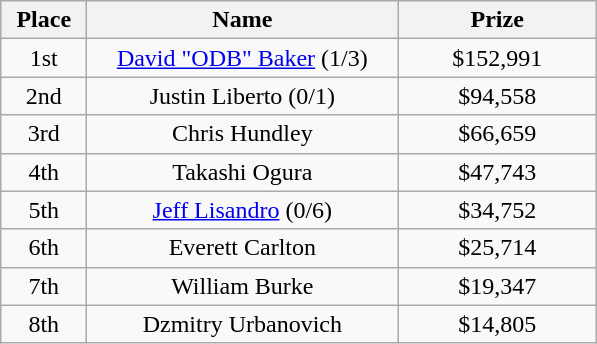<table class="wikitable">
<tr>
<th width="50">Place</th>
<th width="200">Name</th>
<th width="125">Prize</th>
</tr>
<tr>
<td align = "center">1st</td>
<td align = "center"> <a href='#'>David "ODB" Baker</a> (1/3)</td>
<td align = "center">$152,991</td>
</tr>
<tr>
<td align = "center">2nd</td>
<td align = "center"> Justin Liberto (0/1)</td>
<td align = "center">$94,558</td>
</tr>
<tr>
<td align = "center">3rd</td>
<td align = "center"> Chris Hundley</td>
<td align = "center">$66,659</td>
</tr>
<tr>
<td align = "center">4th</td>
<td align = "center"> Takashi Ogura</td>
<td align = "center">$47,743</td>
</tr>
<tr>
<td align = "center">5th</td>
<td align = "center"> <a href='#'>Jeff Lisandro</a> (0/6)</td>
<td align = "center">$34,752</td>
</tr>
<tr>
<td align = "center">6th</td>
<td align = "center"> Everett Carlton</td>
<td align = "center">$25,714</td>
</tr>
<tr>
<td align = "center">7th</td>
<td align = "center"> William Burke</td>
<td align = "center">$19,347</td>
</tr>
<tr>
<td align = "center">8th</td>
<td align = "center"> Dzmitry Urbanovich</td>
<td align = "center">$14,805</td>
</tr>
</table>
